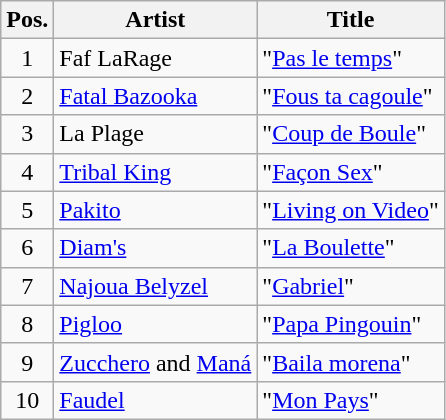<table class="wikitable sortable">
<tr>
<th>Pos.</th>
<th>Artist</th>
<th>Title</th>
</tr>
<tr>
<td style="text-align: center;">1</td>
<td>Faf LaRage</td>
<td>"<a href='#'>Pas le temps</a>"</td>
</tr>
<tr>
<td style="text-align: center;">2</td>
<td><a href='#'>Fatal Bazooka</a></td>
<td>"<a href='#'>Fous ta cagoule</a>"</td>
</tr>
<tr>
<td style="text-align: center;">3</td>
<td>La Plage</td>
<td>"<a href='#'>Coup de Boule</a>"</td>
</tr>
<tr>
<td style="text-align: center;">4</td>
<td><a href='#'>Tribal King</a></td>
<td>"<a href='#'>Façon Sex</a>"</td>
</tr>
<tr>
<td style="text-align: center;">5</td>
<td><a href='#'>Pakito</a></td>
<td>"<a href='#'>Living on Video</a>"</td>
</tr>
<tr>
<td style="text-align: center;">6</td>
<td><a href='#'>Diam's</a></td>
<td>"<a href='#'>La Boulette</a>"</td>
</tr>
<tr>
<td style="text-align: center;">7</td>
<td><a href='#'>Najoua Belyzel</a></td>
<td>"<a href='#'>Gabriel</a>"</td>
</tr>
<tr>
<td style="text-align: center;">8</td>
<td><a href='#'>Pigloo</a></td>
<td>"<a href='#'>Papa Pingouin</a>"</td>
</tr>
<tr>
<td style="text-align: center;">9</td>
<td><a href='#'>Zucchero</a> and <a href='#'>Maná</a></td>
<td>"<a href='#'>Baila morena</a>"</td>
</tr>
<tr>
<td style="text-align: center;">10</td>
<td><a href='#'>Faudel</a></td>
<td>"<a href='#'>Mon Pays</a>"</td>
</tr>
</table>
